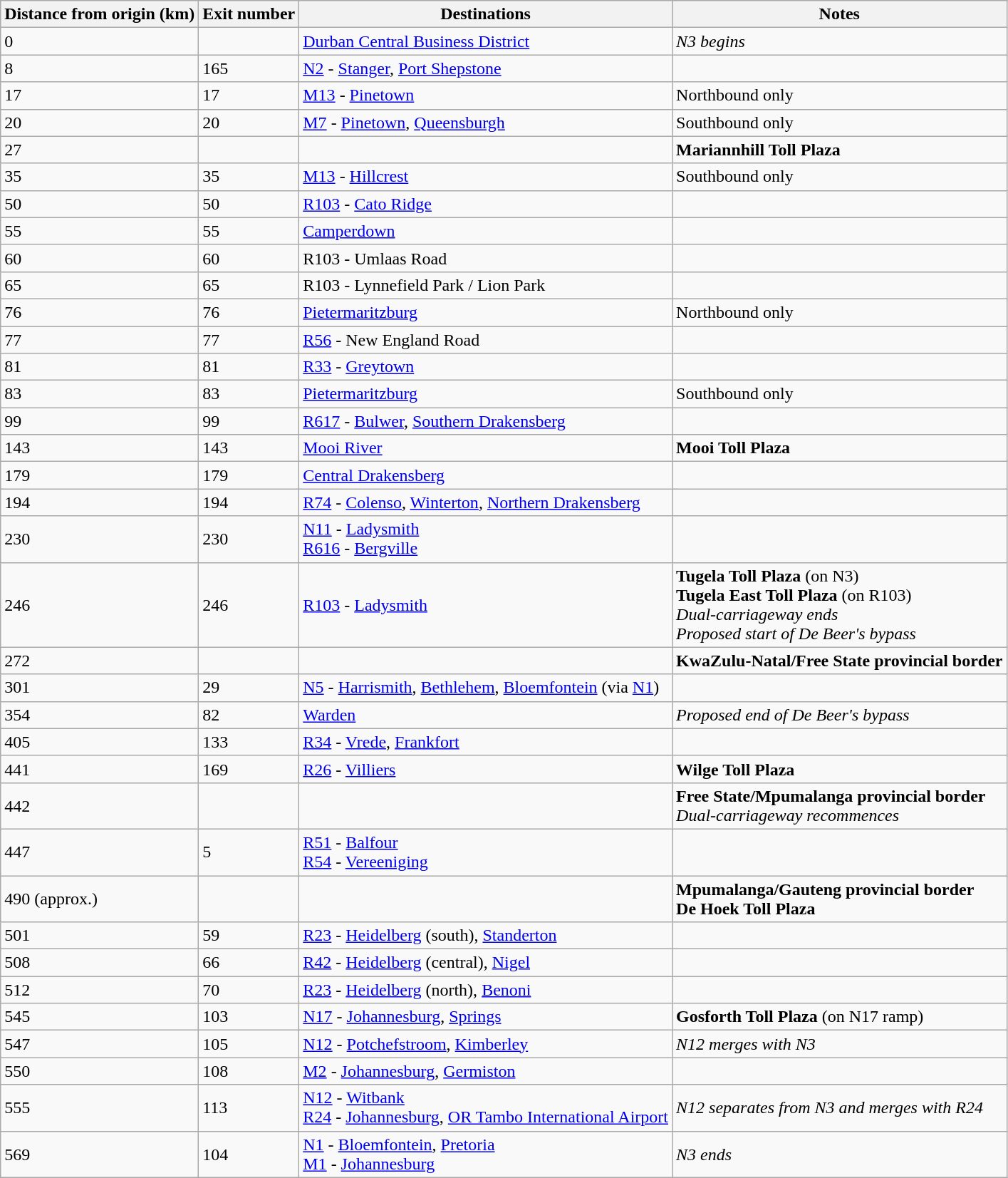<table class="wikitable">
<tr>
<th>Distance from origin (km)</th>
<th>Exit number</th>
<th>Destinations</th>
<th>Notes</th>
</tr>
<tr>
<td>0</td>
<td></td>
<td><a href='#'>Durban Central Business District</a></td>
<td><em>N3 begins</em></td>
</tr>
<tr>
<td>8</td>
<td>165</td>
<td><a href='#'>N2</a> - <a href='#'>Stanger</a>, <a href='#'>Port Shepstone</a></td>
<td></td>
</tr>
<tr>
<td>17</td>
<td>17</td>
<td><a href='#'>M13</a> - <a href='#'>Pinetown</a></td>
<td>Northbound only</td>
</tr>
<tr>
<td>20</td>
<td>20</td>
<td><a href='#'>M7</a> - <a href='#'>Pinetown</a>, <a href='#'>Queensburgh</a></td>
<td>Southbound only</td>
</tr>
<tr>
<td>27</td>
<td></td>
<td></td>
<td><strong>Mariannhill Toll Plaza</strong></td>
</tr>
<tr>
<td>35</td>
<td>35</td>
<td><a href='#'>M13</a> - <a href='#'>Hillcrest</a></td>
<td>Southbound only</td>
</tr>
<tr>
<td>50</td>
<td>50</td>
<td><a href='#'>R103</a> - <a href='#'>Cato Ridge</a></td>
<td></td>
</tr>
<tr>
<td>55</td>
<td>55</td>
<td><a href='#'>Camperdown</a></td>
<td></td>
</tr>
<tr>
<td>60</td>
<td>60</td>
<td>R103 - Umlaas Road</td>
<td></td>
</tr>
<tr>
<td>65</td>
<td>65</td>
<td>R103 - Lynnefield Park / Lion Park</td>
<td></td>
</tr>
<tr>
<td>76</td>
<td>76</td>
<td><a href='#'>Pietermaritzburg</a></td>
<td>Northbound only</td>
</tr>
<tr>
<td>77</td>
<td>77</td>
<td><a href='#'>R56</a> - New England Road</td>
<td></td>
</tr>
<tr>
<td>81</td>
<td>81</td>
<td><a href='#'>R33</a> - <a href='#'>Greytown</a></td>
<td></td>
</tr>
<tr>
<td>83</td>
<td>83</td>
<td><a href='#'>Pietermaritzburg</a></td>
<td>Southbound only</td>
</tr>
<tr>
<td>99</td>
<td>99</td>
<td><a href='#'>R617</a> - <a href='#'>Bulwer</a>, <a href='#'>Southern Drakensberg</a></td>
<td></td>
</tr>
<tr>
<td>143</td>
<td>143</td>
<td><a href='#'>Mooi River</a></td>
<td><strong>Mooi Toll Plaza</strong></td>
</tr>
<tr>
<td>179</td>
<td>179</td>
<td><a href='#'>Central Drakensberg</a></td>
<td></td>
</tr>
<tr>
<td>194</td>
<td>194</td>
<td><a href='#'>R74</a> - <a href='#'>Colenso</a>, <a href='#'>Winterton</a>, <a href='#'>Northern Drakensberg</a></td>
<td></td>
</tr>
<tr>
<td>230</td>
<td>230</td>
<td><a href='#'>N11</a> - <a href='#'>Ladysmith</a> <br> <a href='#'>R616</a> - <a href='#'>Bergville</a></td>
<td></td>
</tr>
<tr>
<td>246</td>
<td>246</td>
<td><a href='#'>R103</a> - <a href='#'>Ladysmith</a></td>
<td><strong>Tugela Toll Plaza</strong> (on N3) <br><strong>Tugela East Toll Plaza</strong> (on R103) <br><em>Dual-carriageway ends</em> <br> <em>Proposed start of De Beer's bypass</em></td>
</tr>
<tr>
<td>272</td>
<td></td>
<td></td>
<td><strong>KwaZulu-Natal/Free State provincial border</strong></td>
</tr>
<tr>
<td>301</td>
<td>29</td>
<td><a href='#'>N5</a> - <a href='#'>Harrismith</a>, <a href='#'>Bethlehem</a>, <a href='#'>Bloemfontein</a> (via <a href='#'>N1</a>)</td>
<td></td>
</tr>
<tr>
<td>354</td>
<td>82</td>
<td><a href='#'>Warden</a></td>
<td><em> Proposed end of De Beer's bypass</em></td>
</tr>
<tr>
<td>405</td>
<td>133</td>
<td><a href='#'>R34</a> - <a href='#'>Vrede</a>, <a href='#'>Frankfort</a></td>
<td></td>
</tr>
<tr>
<td>441</td>
<td>169</td>
<td><a href='#'>R26</a> - <a href='#'>Villiers</a></td>
<td><strong>Wilge Toll Plaza</strong></td>
</tr>
<tr>
<td>442</td>
<td></td>
<td></td>
<td><strong>Free State/Mpumalanga provincial border</strong> <br> <em>Dual-carriageway recommences</em></td>
</tr>
<tr>
<td>447</td>
<td>5</td>
<td><a href='#'>R51</a> - <a href='#'>Balfour</a> <br> <a href='#'>R54</a> - <a href='#'>Vereeniging</a></td>
<td></td>
</tr>
<tr>
<td>490 (approx.)</td>
<td></td>
<td></td>
<td><strong>Mpumalanga/Gauteng provincial border</strong> <br> <strong>De Hoek Toll Plaza</strong></td>
</tr>
<tr>
<td>501</td>
<td>59</td>
<td><a href='#'>R23</a> - <a href='#'>Heidelberg</a> (south), <a href='#'>Standerton</a></td>
<td></td>
</tr>
<tr>
<td>508</td>
<td>66</td>
<td><a href='#'>R42</a> - <a href='#'>Heidelberg</a> (central), <a href='#'>Nigel</a></td>
<td></td>
</tr>
<tr>
<td>512</td>
<td>70</td>
<td><a href='#'>R23</a> - <a href='#'>Heidelberg</a> (north), <a href='#'>Benoni</a></td>
<td></td>
</tr>
<tr>
<td>545</td>
<td>103</td>
<td><a href='#'>N17</a> - <a href='#'>Johannesburg</a>, <a href='#'>Springs</a></td>
<td><strong>Gosforth Toll Plaza</strong> (on N17 ramp)</td>
</tr>
<tr>
<td>547</td>
<td>105</td>
<td><a href='#'>N12</a> - <a href='#'>Potchefstroom</a>, <a href='#'>Kimberley</a></td>
<td><em>N12 merges with N3</em></td>
</tr>
<tr>
<td>550</td>
<td>108</td>
<td><a href='#'>M2</a> - <a href='#'>Johannesburg</a>, <a href='#'>Germiston</a></td>
<td></td>
</tr>
<tr>
<td>555</td>
<td>113</td>
<td><a href='#'>N12</a> - <a href='#'>Witbank</a> <br> <a href='#'>R24</a> - <a href='#'>Johannesburg</a>, <a href='#'>OR Tambo International Airport</a></td>
<td><em>N12 separates from N3 and merges with R24</em></td>
</tr>
<tr>
<td>569</td>
<td>104</td>
<td><a href='#'>N1</a> - <a href='#'>Bloemfontein</a>, <a href='#'>Pretoria</a> <br> <a href='#'>M1</a> - <a href='#'>Johannesburg</a></td>
<td><em>N3 ends</em></td>
</tr>
</table>
